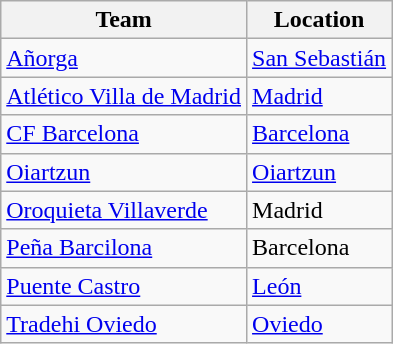<table class="wikitable sortable">
<tr>
<th>Team</th>
<th>Location</th>
</tr>
<tr>
<td><a href='#'>Añorga</a></td>
<td><a href='#'>San Sebastián</a></td>
</tr>
<tr>
<td><a href='#'>Atlético Villa de Madrid</a></td>
<td><a href='#'>Madrid</a></td>
</tr>
<tr>
<td><a href='#'>CF Barcelona</a></td>
<td><a href='#'>Barcelona</a></td>
</tr>
<tr>
<td><a href='#'>Oiartzun</a></td>
<td><a href='#'>Oiartzun</a></td>
</tr>
<tr>
<td><a href='#'>Oroquieta Villaverde</a></td>
<td>Madrid</td>
</tr>
<tr>
<td><a href='#'>Peña Barcilona</a></td>
<td>Barcelona</td>
</tr>
<tr>
<td><a href='#'>Puente Castro</a></td>
<td><a href='#'>León</a></td>
</tr>
<tr>
<td><a href='#'>Tradehi Oviedo</a></td>
<td><a href='#'>Oviedo</a></td>
</tr>
</table>
